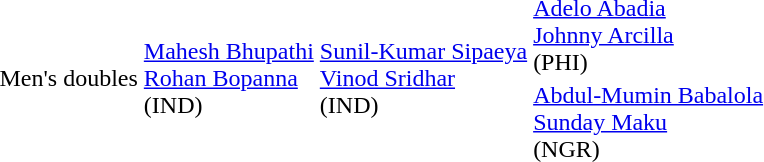<table>
<tr>
<td rowspan=2>Men's doubles</td>
<td rowspan=2> <a href='#'>Mahesh Bhupathi</a><br> <a href='#'>Rohan Bopanna</a><br>(IND)</td>
<td rowspan=2> <a href='#'>Sunil-Kumar Sipaeya</a><br> <a href='#'>Vinod Sridhar</a><br>(IND)</td>
<td> <a href='#'>Adelo Abadia</a><br> <a href='#'>Johnny Arcilla</a><br>(PHI)</td>
</tr>
<tr>
<td> <a href='#'>Abdul-Mumin Babalola</a><br> <a href='#'>Sunday Maku</a><br>(NGR)</td>
</tr>
</table>
